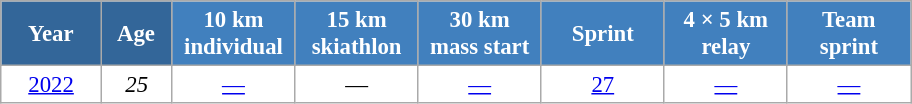<table class="wikitable" style="font-size:95%; text-align:center; border:grey solid 1px; border-collapse:collapse; background:#ffffff;">
<tr>
<th style="background-color:#369; color:white; width:60px;"> Year </th>
<th style="background-color:#369; color:white; width:40px;"> Age </th>
<th style="background-color:#4180be; color:white; width:75px;"> 10 km <br> individual </th>
<th style="background-color:#4180be; color:white; width:75px;"> 15 km <br> skiathlon </th>
<th style="background-color:#4180be; color:white; width:75px;"> 30 km <br> mass start </th>
<th style="background-color:#4180be; color:white; width:75px;"> Sprint </th>
<th style="background-color:#4180be; color:white; width:75px;"> 4 × 5 km <br> relay </th>
<th style="background-color:#4180be; color:white; width:75px;"> Team <br> sprint </th>
</tr>
<tr>
<td><a href='#'>2022</a></td>
<td><em>25</em></td>
<td><a href='#'>—</a></td>
<td>—</td>
<td><a href='#'>—</a></td>
<td><a href='#'>27</a></td>
<td><a href='#'>—</a></td>
<td><a href='#'>—</a></td>
</tr>
</table>
